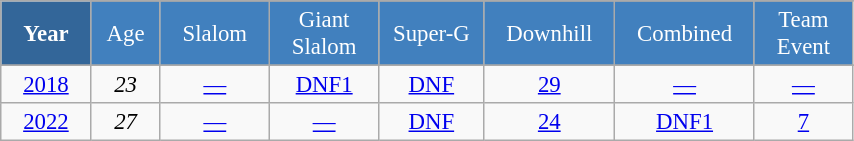<table class="wikitable" style="font-size:95%; text-align:center; border:grey solid 1px; border-collapse:collapse;" width="45%">
<tr style="background-color:#369; color:white;">
<td rowspan="2" colspan="1" width="5%"><strong>Year</strong></td>
</tr>
<tr style="background-color:#4180be; color:white;">
<td width="3%">Age</td>
<td width="5%">Slalom</td>
<td width="5%">Giant<br>Slalom</td>
<td width="5%">Super-G</td>
<td width="5%">Downhill</td>
<td width="5%">Combined</td>
<td width="5%">Team Event</td>
</tr>
<tr style="background-color:#8CB2D8; color:white;">
</tr>
<tr>
<td><a href='#'>2018</a></td>
<td><em>23</em></td>
<td><a href='#'>—</a></td>
<td><a href='#'>DNF1</a></td>
<td><a href='#'>DNF</a></td>
<td><a href='#'>29</a></td>
<td><a href='#'>—</a></td>
<td><a href='#'>—</a></td>
</tr>
<tr>
<td><a href='#'>2022</a></td>
<td><em>27</em></td>
<td><a href='#'>—</a></td>
<td><a href='#'>—</a></td>
<td><a href='#'>DNF</a></td>
<td><a href='#'>24</a></td>
<td><a href='#'>DNF1</a></td>
<td><a href='#'>7</a></td>
</tr>
</table>
